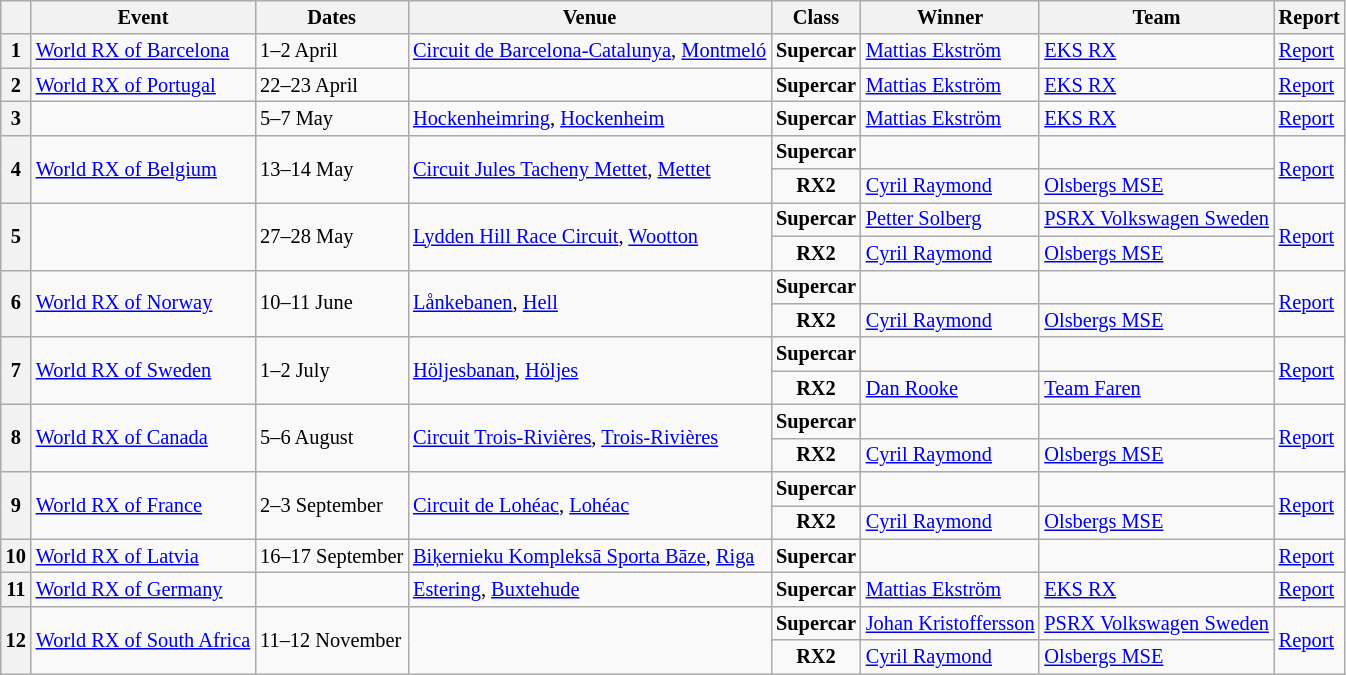<table class="wikitable" style="font-size:85%;">
<tr>
<th></th>
<th>Event</th>
<th>Dates</th>
<th>Venue</th>
<th>Class</th>
<th>Winner</th>
<th>Team</th>
<th>Report</th>
</tr>
<tr>
<th>1</th>
<td> <a href='#'>World RX of Barcelona</a></td>
<td>1–2 April</td>
<td><a href='#'>Circuit de Barcelona-Catalunya</a>, <a href='#'>Montmeló</a></td>
<td align="center"><strong><span>Supercar</span></strong></td>
<td> <a href='#'>Mattias Ekström</a></td>
<td> <a href='#'>EKS RX</a></td>
<td><a href='#'>Report</a></td>
</tr>
<tr>
<th>2</th>
<td> <a href='#'>World RX of Portugal</a></td>
<td>22–23 April</td>
<td></td>
<td align="center"><strong><span>Supercar</span></strong></td>
<td> <a href='#'>Mattias Ekström</a></td>
<td> <a href='#'>EKS RX</a></td>
<td><a href='#'>Report</a></td>
</tr>
<tr>
<th>3</th>
<td></td>
<td>5–7 May</td>
<td><a href='#'>Hockenheimring</a>, <a href='#'>Hockenheim</a></td>
<td align="center"><strong><span>Supercar</span></strong></td>
<td> <a href='#'>Mattias Ekström</a></td>
<td> <a href='#'>EKS RX</a></td>
<td><a href='#'>Report</a></td>
</tr>
<tr>
<th rowspan=2>4</th>
<td rowspan=2> <a href='#'>World RX of Belgium</a></td>
<td rowspan=2>13–14 May</td>
<td rowspan=2><a href='#'>Circuit Jules Tacheny Mettet</a>, <a href='#'>Mettet</a></td>
<td align="center"><strong><span>Supercar</span></strong></td>
<td></td>
<td></td>
<td rowspan=2><a href='#'>Report</a></td>
</tr>
<tr>
<td align="center"><strong><span>RX2</span></strong></td>
<td> <a href='#'>Cyril Raymond</a></td>
<td> <a href='#'>Olsbergs MSE</a></td>
</tr>
<tr>
<th rowspan=2>5</th>
<td rowspan=2></td>
<td rowspan=2>27–28 May</td>
<td rowspan=2><a href='#'>Lydden Hill Race Circuit</a>, <a href='#'>Wootton</a></td>
<td align="center"><strong><span>Supercar</span></strong></td>
<td> <a href='#'>Petter Solberg</a></td>
<td> <a href='#'>PSRX Volkswagen Sweden</a></td>
<td rowspan=2><a href='#'>Report</a></td>
</tr>
<tr>
<td align="center"><strong><span>RX2</span></strong></td>
<td> <a href='#'>Cyril Raymond</a></td>
<td> <a href='#'>Olsbergs MSE</a></td>
</tr>
<tr>
<th rowspan=2>6</th>
<td rowspan=2> <a href='#'>World RX of Norway</a></td>
<td rowspan=2>10–11 June</td>
<td rowspan=2><a href='#'>Lånkebanen</a>, <a href='#'>Hell</a></td>
<td align="center"><strong><span>Supercar</span></strong></td>
<td></td>
<td></td>
<td rowspan=2><a href='#'>Report</a></td>
</tr>
<tr>
<td align="center"><strong><span>RX2</span></strong></td>
<td> <a href='#'>Cyril Raymond</a></td>
<td> <a href='#'>Olsbergs MSE</a></td>
</tr>
<tr>
<th rowspan=2>7</th>
<td rowspan=2> <a href='#'>World RX of Sweden</a></td>
<td rowspan=2>1–2 July</td>
<td rowspan=2><a href='#'>Höljesbanan</a>, <a href='#'>Höljes</a></td>
<td align="center"><strong><span>Supercar</span></strong></td>
<td></td>
<td></td>
<td rowspan=2><a href='#'>Report</a></td>
</tr>
<tr>
<td align="center"><strong><span>RX2</span></strong></td>
<td> <a href='#'>Dan Rooke</a></td>
<td> <a href='#'>Team Faren</a></td>
</tr>
<tr>
<th rowspan=2>8</th>
<td rowspan=2> <a href='#'>World RX of Canada</a></td>
<td rowspan=2>5–6 August</td>
<td rowspan=2><a href='#'>Circuit Trois-Rivières</a>, <a href='#'>Trois-Rivières</a></td>
<td align="center"><strong><span>Supercar</span></strong></td>
<td></td>
<td></td>
<td rowspan=2><a href='#'>Report</a></td>
</tr>
<tr>
<td align="center"><strong><span>RX2</span></strong></td>
<td> <a href='#'>Cyril Raymond</a></td>
<td> <a href='#'>Olsbergs MSE</a></td>
</tr>
<tr>
<th rowspan=2>9</th>
<td rowspan=2> <a href='#'>World RX of France</a></td>
<td rowspan=2>2–3 September</td>
<td rowspan=2><a href='#'>Circuit de Lohéac</a>, <a href='#'>Lohéac</a></td>
<td align="center"><strong><span>Supercar</span></strong></td>
<td></td>
<td></td>
<td rowspan=2><a href='#'>Report</a></td>
</tr>
<tr>
<td align="center"><strong><span>RX2</span></strong></td>
<td> <a href='#'>Cyril Raymond</a></td>
<td> <a href='#'>Olsbergs MSE</a></td>
</tr>
<tr>
<th>10</th>
<td> <a href='#'>World RX of Latvia</a></td>
<td>16–17 September</td>
<td><a href='#'>Biķernieku Kompleksā Sporta Bāze</a>, <a href='#'>Riga</a></td>
<td align="center"><strong><span>Supercar</span></strong></td>
<td></td>
<td></td>
<td><a href='#'>Report</a></td>
</tr>
<tr>
<th>11</th>
<td> <a href='#'>World RX of Germany</a></td>
<td></td>
<td><a href='#'>Estering</a>, <a href='#'>Buxtehude</a></td>
<td align="center"><strong><span>Supercar</span></strong></td>
<td> <a href='#'>Mattias Ekström</a></td>
<td> <a href='#'>EKS RX</a></td>
<td><a href='#'>Report</a></td>
</tr>
<tr>
<th rowspan=2>12</th>
<td rowspan=2> <a href='#'>World RX of South Africa</a></td>
<td rowspan=2>11–12 November</td>
<td rowspan=2></td>
<td align="center"><strong><span>Supercar</span></strong></td>
<td> <a href='#'>Johan Kristoffersson</a></td>
<td> <a href='#'>PSRX Volkswagen Sweden</a></td>
<td rowspan=2><a href='#'>Report</a></td>
</tr>
<tr>
<td align="center"><strong><span>RX2</span></strong></td>
<td> <a href='#'>Cyril Raymond</a></td>
<td> <a href='#'>Olsbergs MSE</a></td>
</tr>
</table>
